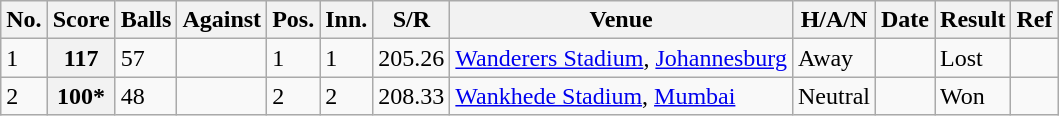<table class="wikitable plainrowheaders sortable">
<tr>
<th>No.</th>
<th>Score</th>
<th>Balls</th>
<th>Against</th>
<th>Pos.</th>
<th>Inn.</th>
<th>S/R</th>
<th>Venue</th>
<th>H/A/N</th>
<th>Date</th>
<th>Result</th>
<th>Ref</th>
</tr>
<tr>
<td>1</td>
<th scope="row">117 </th>
<td>57</td>
<td></td>
<td>1</td>
<td>1</td>
<td>205.26</td>
<td><a href='#'>Wanderers Stadium</a>, <a href='#'>Johannesburg</a></td>
<td>Away</td>
<td></td>
<td>Lost</td>
<td></td>
</tr>
<tr>
<td>2</td>
<th scope="row">100* </th>
<td>48</td>
<td></td>
<td>2</td>
<td>2</td>
<td>208.33</td>
<td><a href='#'>Wankhede Stadium</a>, <a href='#'>Mumbai</a></td>
<td>Neutral</td>
<td></td>
<td>Won</td>
<td></td>
</tr>
</table>
